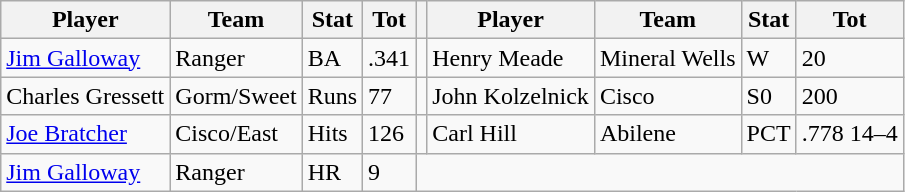<table class="wikitable">
<tr>
<th>Player</th>
<th>Team</th>
<th>Stat</th>
<th>Tot</th>
<th></th>
<th>Player</th>
<th>Team</th>
<th>Stat</th>
<th>Tot</th>
</tr>
<tr>
<td><a href='#'>Jim Galloway</a></td>
<td>Ranger</td>
<td>BA</td>
<td>.341</td>
<td></td>
<td>Henry Meade</td>
<td>Mineral Wells</td>
<td>W</td>
<td>20</td>
</tr>
<tr>
<td>Charles Gressett</td>
<td>Gorm/Sweet</td>
<td>Runs</td>
<td>77</td>
<td></td>
<td>John Kolzelnick</td>
<td>Cisco</td>
<td>S0</td>
<td>200</td>
</tr>
<tr>
<td><a href='#'>Joe Bratcher</a></td>
<td>Cisco/East</td>
<td>Hits</td>
<td>126</td>
<td></td>
<td>Carl Hill</td>
<td>Abilene</td>
<td>PCT</td>
<td>.778 14–4</td>
</tr>
<tr>
<td><a href='#'>Jim Galloway</a></td>
<td>Ranger</td>
<td>HR</td>
<td>9</td>
</tr>
</table>
